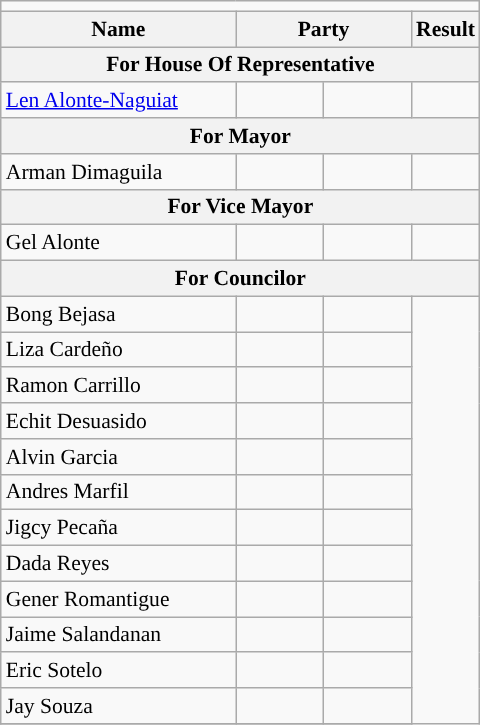<table class="wikitable" style="font-size:90%">
<tr>
<td colspan="5"></td>
</tr>
<tr>
<th width="150px">Name</th>
<th colspan="2" width="110px">Party</th>
<th>Result</th>
</tr>
<tr>
<th colspan="5">For House Of Representative</th>
</tr>
<tr>
<td><a href='#'>Len Alonte-Naguiat</a></td>
<td></td>
<td></td>
</tr>
<tr>
<th colspan="5">For Mayor</th>
</tr>
<tr>
<td>Arman Dimaguila</td>
<td></td>
<td></td>
</tr>
<tr>
<th colspan="5">For Vice Mayor</th>
</tr>
<tr>
<td>Gel Alonte</td>
<td></td>
<td></td>
</tr>
<tr>
<th colspan="5">For Councilor</th>
</tr>
<tr>
<td>Bong Bejasa</td>
<td></td>
<td></td>
</tr>
<tr>
<td>Liza Cardeño</td>
<td></td>
<td></td>
</tr>
<tr>
<td>Ramon Carrillo</td>
<td></td>
<td></td>
</tr>
<tr>
<td>Echit Desuasido</td>
<td></td>
<td></td>
</tr>
<tr>
<td>Alvin Garcia</td>
<td></td>
<td></td>
</tr>
<tr>
<td>Andres Marfil</td>
<td></td>
<td></td>
</tr>
<tr>
<td>Jigcy Pecaña</td>
<td></td>
<td></td>
</tr>
<tr>
<td>Dada Reyes</td>
<td></td>
<td></td>
</tr>
<tr>
<td>Gener Romantigue</td>
<td></td>
<td></td>
</tr>
<tr>
<td>Jaime Salandanan</td>
<td></td>
<td></td>
</tr>
<tr>
<td>Eric Sotelo</td>
<td></td>
<td></td>
</tr>
<tr>
<td>Jay Souza</td>
<td></td>
<td></td>
</tr>
<tr>
</tr>
</table>
